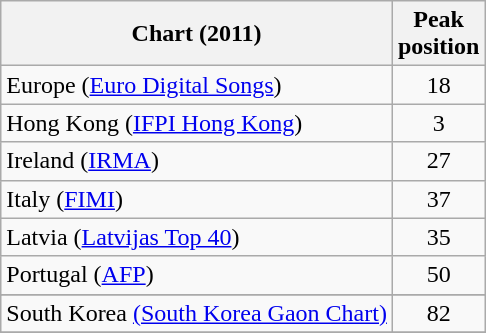<table class="wikitable sortable">
<tr>
<th>Chart (2011)</th>
<th>Peak<br>position</th>
</tr>
<tr>
<td>Europe (<a href='#'>Euro Digital Songs</a>)</td>
<td style="text-align:center;">18</td>
</tr>
<tr>
<td>Hong Kong (<a href='#'>IFPI Hong Kong</a>)</td>
<td align="center">3</td>
</tr>
<tr>
<td>Ireland (<a href='#'>IRMA</a>)</td>
<td style="text-align:center;">27</td>
</tr>
<tr>
<td>Italy (<a href='#'>FIMI</a>)</td>
<td align="center">37</td>
</tr>
<tr>
<td>Latvia (<a href='#'>Latvijas Top 40</a>)</td>
<td align="center">35</td>
</tr>
<tr>
<td>Portugal (<a href='#'>AFP</a>)</td>
<td align="center">50</td>
</tr>
<tr>
</tr>
<tr>
</tr>
<tr>
<td>South Korea <a href='#'>(South Korea Gaon Chart)</a></td>
<td style="text-align:center;">82</td>
</tr>
<tr>
</tr>
</table>
